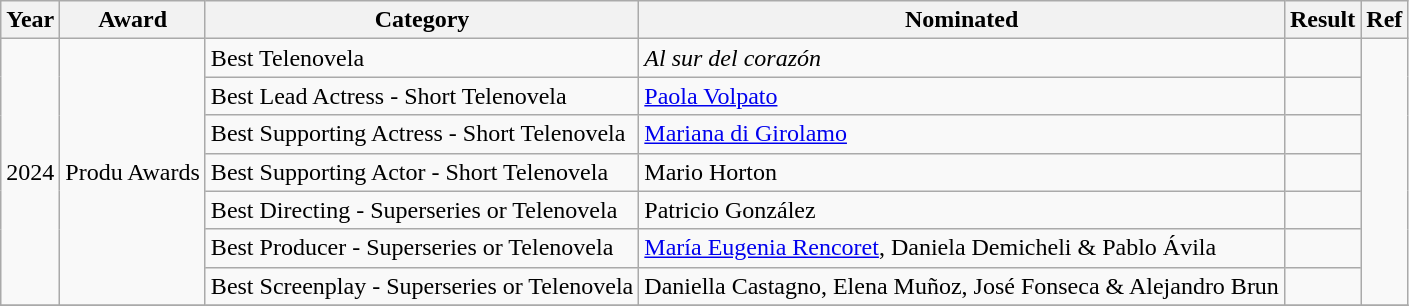<table class="wikitable plainrowheaders">
<tr>
<th scope="col">Year</th>
<th scope="col">Award</th>
<th scope="col">Category</th>
<th scope="col">Nominated</th>
<th scope="col">Result</th>
<th scope="col">Ref</th>
</tr>
<tr>
<td rowspan="7">2024</td>
<td rowspan="7">Produ Awards</td>
<td>Best Telenovela</td>
<td><em>Al sur del corazón</em></td>
<td></td>
<td align="center" rowspan="7"></td>
</tr>
<tr>
<td>Best Lead Actress - Short Telenovela</td>
<td><a href='#'>Paola Volpato</a></td>
<td></td>
</tr>
<tr>
<td>Best Supporting Actress - Short Telenovela</td>
<td><a href='#'>Mariana di Girolamo</a></td>
<td></td>
</tr>
<tr>
<td>Best Supporting Actor - Short Telenovela</td>
<td>Mario Horton</td>
<td></td>
</tr>
<tr>
<td>Best Directing - Superseries or Telenovela</td>
<td>Patricio González</td>
<td></td>
</tr>
<tr>
<td>Best Producer - Superseries or Telenovela</td>
<td><a href='#'>María Eugenia Rencoret</a>, Daniela Demicheli & Pablo Ávila</td>
<td></td>
</tr>
<tr>
<td>Best Screenplay - Superseries or Telenovela</td>
<td>Daniella Castagno, Elena Muñoz, José Fonseca & Alejandro Brun</td>
<td></td>
</tr>
<tr>
</tr>
</table>
